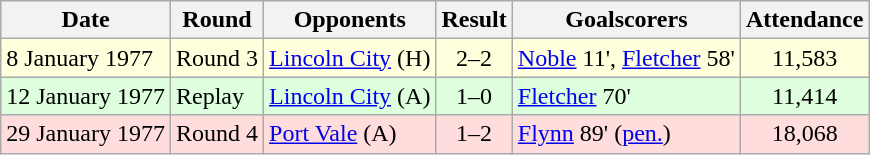<table class="wikitable">
<tr>
<th>Date</th>
<th>Round</th>
<th>Opponents</th>
<th>Result</th>
<th>Goalscorers</th>
<th>Attendance</th>
</tr>
<tr bgcolor="#ffffdd">
<td>8 January 1977</td>
<td>Round 3</td>
<td><a href='#'>Lincoln City</a> (H)</td>
<td align="center">2–2</td>
<td><a href='#'>Noble</a> 11', <a href='#'>Fletcher</a> 58'</td>
<td align="center">11,583</td>
</tr>
<tr bgcolor="#ddffdd">
<td>12 January 1977</td>
<td>Replay</td>
<td><a href='#'>Lincoln City</a> (A)</td>
<td align="center">1–0</td>
<td><a href='#'>Fletcher</a> 70'</td>
<td align="center">11,414</td>
</tr>
<tr bgcolor="#ffdddd">
<td>29 January 1977</td>
<td>Round 4</td>
<td><a href='#'>Port Vale</a> (A)</td>
<td align="center">1–2</td>
<td><a href='#'>Flynn</a> 89' (<a href='#'>pen.</a>)</td>
<td align="center">18,068</td>
</tr>
</table>
